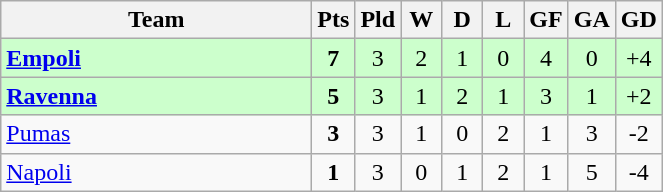<table class="wikitable" style="text-align:center;">
<tr>
<th width=200>Team</th>
<th width=20>Pts</th>
<th width=20>Pld</th>
<th width=20>W</th>
<th width=20>D</th>
<th width=20>L</th>
<th width=20>GF</th>
<th width=20>GA</th>
<th width=20>GD</th>
</tr>
<tr style="background:#ccffcc">
<td style="text-align:left"><strong> <a href='#'>Empoli</a></strong></td>
<td><strong>7</strong></td>
<td>3</td>
<td>2</td>
<td>1</td>
<td>0</td>
<td>4</td>
<td>0</td>
<td>+4</td>
</tr>
<tr style="background:#ccffcc">
<td style="text-align:left"><strong> <a href='#'>Ravenna</a></strong></td>
<td><strong>5</strong></td>
<td>3</td>
<td>1</td>
<td>2</td>
<td>1</td>
<td>3</td>
<td>1</td>
<td>+2</td>
</tr>
<tr>
<td style="text-align:left"> <a href='#'>Pumas</a></td>
<td><strong>3</strong></td>
<td>3</td>
<td>1</td>
<td>0</td>
<td>2</td>
<td>1</td>
<td>3</td>
<td>-2</td>
</tr>
<tr>
<td style="text-align:left"> <a href='#'>Napoli</a></td>
<td><strong>1</strong></td>
<td>3</td>
<td>0</td>
<td>1</td>
<td>2</td>
<td>1</td>
<td>5</td>
<td>-4</td>
</tr>
</table>
